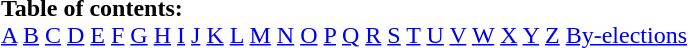<table border="0" id="toc" style="margin: 0 auto;" align=center>
<tr>
<td><strong>Table of contents:</strong><br><a href='#'>A</a> <a href='#'>B</a> <a href='#'>C</a> <a href='#'>D</a> <a href='#'>E</a> <a href='#'>F</a> <a href='#'>G</a> <a href='#'>H</a> <a href='#'>I</a> <a href='#'>J</a> <a href='#'>K</a> <a href='#'>L</a> <a href='#'>M</a> <a href='#'>N</a> <a href='#'>O</a> <a href='#'>P</a> <a href='#'>Q</a> <a href='#'>R</a> <a href='#'>S</a> <a href='#'>T</a> <a href='#'>U</a> <a href='#'>V</a> <a href='#'>W</a> <a href='#'>X</a> <a href='#'>Y</a> <a href='#'>Z</a> <a href='#'>By-elections</a></td>
</tr>
</table>
